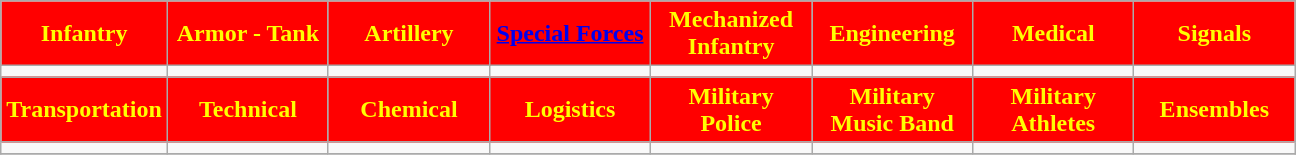<table class="wikitable">
<tr>
<th width="100" align="center" style="color:yellow; background-color:red;">Infantry</th>
<th width="100" align="center" style="color:yellow; background-color:red;">Armor - Tank</th>
<th width="100" align="center" style="color:yellow; background-color:red;">Artillery</th>
<th width="100" align="center" style="color:yellow; background-color:red;"><a href='#'>Special Forces</a></th>
<th width="100" align="center" style="color:yellow; background-color:red;">Mechanized Infantry</th>
<th width="100" align="center" style="color:yellow; background-color:red;">Engineering</th>
<th width="100" align="center" style="color:yellow; background-color:red;">Medical</th>
<th width="100" align="center" style="color:yellow; background-color:red;">Signals</th>
</tr>
<tr>
<td></td>
<td></td>
<td></td>
<td></td>
<td></td>
<td></td>
<td></td>
<td></td>
</tr>
<tr>
<th width="100" align="center" style="color:yellow; background-color:red;">Transportation</th>
<th width="100" align="center" style="color:yellow; background-color:red;">Technical</th>
<th width="100" align="center" style="color:yellow; background-color:red;">Chemical</th>
<th width="100" align="center" style="color:yellow; background-color:red;">Logistics</th>
<th width="100" align="center" style="color:yellow; background-color:red;">Military Police</th>
<th width="100" align="center" style="color:yellow; background-color:red;">Military Music Band</th>
<th width="100" align="center" style="color:yellow; background-color:red;">Military Athletes</th>
<th width="100" align="center" style="color:yellow; background-color:red;">Ensembles</th>
</tr>
<tr>
<td></td>
<td></td>
<td></td>
<td></td>
<td></td>
<td></td>
<td></td>
<td></td>
</tr>
<tr>
</tr>
</table>
